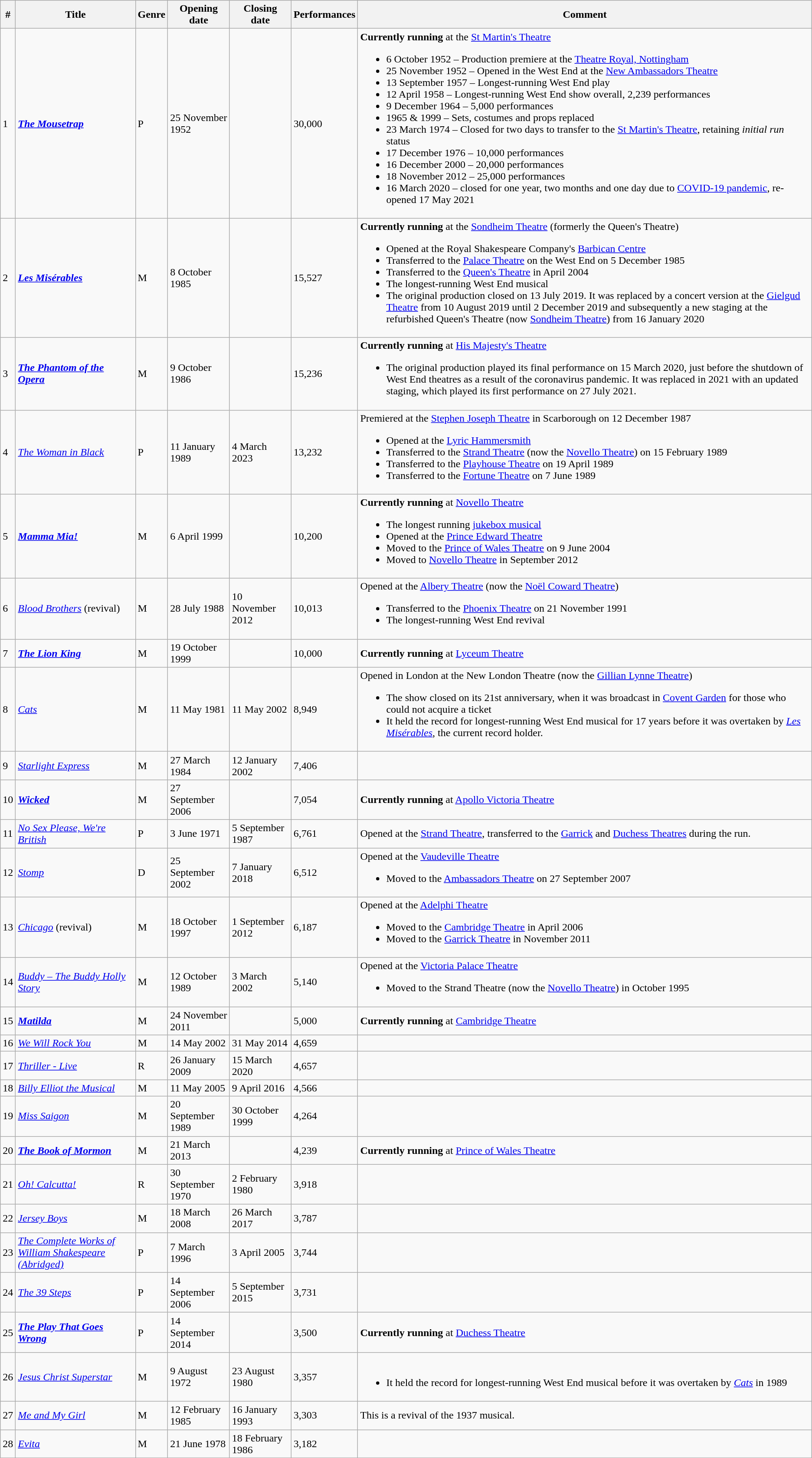<table class="wikitable sortable">
<tr>
<th>#</th>
<th>Title</th>
<th>Genre</th>
<th>Opening<br>date</th>
<th>Closing<br>date</th>
<th>Performances</th>
<th>Comment</th>
</tr>
<tr>
<td>1</td>
<td><strong><em><a href='#'>The Mousetrap</a></em></strong></td>
<td>P</td>
<td>25 November 1952</td>
<td></td>
<td>30,000</td>
<td><strong>Currently running</strong> at the <a href='#'>St Martin's Theatre</a><br><ul><li>6 October 1952 – Production premiere at the <a href='#'>Theatre Royal, Nottingham</a></li><li>25 November 1952 – Opened in the West End at the <a href='#'>New Ambassadors Theatre</a></li><li>13 September 1957 – Longest-running West End play</li><li>12 April 1958 – Longest-running West End show overall, 2,239 performances</li><li>9 December 1964 – 5,000 performances</li><li>1965 & 1999 – Sets, costumes and props replaced</li><li>23 March 1974 – Closed for two days to transfer to the <a href='#'>St Martin's Theatre</a>, retaining <em>initial run</em> status</li><li>17 December 1976 – 10,000 performances</li><li>16 December 2000 – 20,000 performances</li><li>18 November 2012 – 25,000 performances</li><li>16 March 2020 – closed for one year, two months and one day due to <a href='#'>COVID-19 pandemic</a>, re-opened 17 May 2021</li></ul></td>
</tr>
<tr>
<td>2</td>
<td><strong><em><a href='#'>Les Misérables</a></em></strong></td>
<td>M</td>
<td>8 October 1985</td>
<td></td>
<td>15,527</td>
<td><strong>Currently running</strong> at the <a href='#'>Sondheim Theatre</a> (formerly the Queen's Theatre)<br><ul><li>Opened at the Royal Shakespeare Company's <a href='#'>Barbican Centre</a></li><li>Transferred to the <a href='#'>Palace Theatre</a> on the West End on 5 December 1985</li><li>Transferred to the <a href='#'>Queen's Theatre</a> in April 2004</li><li>The longest-running West End musical</li><li>The original production closed on 13 July 2019. It was replaced by a concert version at the <a href='#'>Gielgud Theatre</a> from 10 August 2019 until 2 December 2019 and subsequently a new staging at the refurbished Queen's Theatre (now <a href='#'>Sondheim Theatre</a>) from 16 January 2020</li></ul></td>
</tr>
<tr>
<td>3</td>
<td><strong><em><a href='#'>The Phantom of the Opera</a></em></strong></td>
<td>M</td>
<td>9 October 1986</td>
<td></td>
<td>15,236</td>
<td><strong>Currently running</strong> at <a href='#'>His Majesty's Theatre</a><br><ul><li>The original production played its final performance on 15 March 2020, just before the shutdown of West End theatres as a result of the coronavirus pandemic. It was replaced in 2021 with an updated staging, which played its first performance on 27 July 2021.</li></ul></td>
</tr>
<tr>
<td>4</td>
<td><em><a href='#'>The Woman in Black</a></em></td>
<td>P</td>
<td>11 January 1989</td>
<td>4 March 2023</td>
<td>13,232</td>
<td>Premiered at the <a href='#'>Stephen Joseph Theatre</a> in Scarborough on 12 December 1987<br><ul><li>Opened at the <a href='#'>Lyric Hammersmith</a></li><li>Transferred to the <a href='#'>Strand Theatre</a> (now the <a href='#'>Novello Theatre</a>) on 15 February 1989</li><li>Transferred to the <a href='#'>Playhouse Theatre</a> on 19 April 1989</li><li>Transferred to the <a href='#'>Fortune Theatre</a> on 7 June 1989</li></ul></td>
</tr>
<tr>
<td>5</td>
<td><strong><em><a href='#'>Mamma Mia!</a></em></strong></td>
<td>M</td>
<td>6 April 1999</td>
<td></td>
<td>10,200 </td>
<td><strong>Currently running</strong> at <a href='#'>Novello Theatre</a><br><ul><li>The longest running <a href='#'>jukebox musical</a></li><li>Opened at the <a href='#'>Prince Edward Theatre</a></li><li>Moved to the <a href='#'>Prince of Wales Theatre</a> on 9 June 2004</li><li>Moved to <a href='#'>Novello Theatre</a> in September 2012</li></ul></td>
</tr>
<tr>
<td>6</td>
<td><em><a href='#'>Blood Brothers</a></em> (revival)</td>
<td>M</td>
<td>28 July 1988</td>
<td>10 November 2012</td>
<td>10,013</td>
<td>Opened at the <a href='#'>Albery Theatre</a> (now the <a href='#'>Noël Coward Theatre</a>)<br><ul><li>Transferred to the <a href='#'>Phoenix Theatre</a> on 21 November 1991</li><li>The longest-running West End revival</li></ul></td>
</tr>
<tr>
<td>7</td>
<td><strong><em><a href='#'>The Lion King</a></em></strong></td>
<td>M</td>
<td>19 October 1999</td>
<td></td>
<td>10,000 </td>
<td><strong>Currently running</strong> at <a href='#'>Lyceum Theatre</a></td>
</tr>
<tr>
<td>8</td>
<td><em><a href='#'>Cats</a></em></td>
<td>M</td>
<td>11 May 1981</td>
<td>11 May 2002</td>
<td>8,949</td>
<td>Opened in London at the New London Theatre (now the <a href='#'>Gillian Lynne Theatre</a>)<br><ul><li>The show closed on its 21st anniversary, when it was broadcast in <a href='#'>Covent Garden</a> for those who could not acquire a ticket</li><li>It held the record for longest-running West End musical for 17 years before it was overtaken by <em><a href='#'>Les Misérables</a></em>, the current record holder.</li></ul></td>
</tr>
<tr>
<td>9</td>
<td><em><a href='#'>Starlight Express</a></em></td>
<td>M</td>
<td>27 March 1984</td>
<td>12 January 2002</td>
<td>7,406</td>
<td></td>
</tr>
<tr>
<td>10</td>
<td><strong><em><a href='#'>Wicked</a></em></strong></td>
<td>M</td>
<td>27 September 2006</td>
<td></td>
<td>7,054</td>
<td><strong>Currently running</strong> at <a href='#'>Apollo Victoria Theatre</a></td>
</tr>
<tr>
<td>11</td>
<td><em><a href='#'>No Sex Please, We're British</a></em></td>
<td>P</td>
<td>3 June 1971</td>
<td>5 September 1987</td>
<td>6,761</td>
<td>Opened at the <a href='#'>Strand Theatre</a>, transferred to the <a href='#'>Garrick</a> and <a href='#'>Duchess Theatres</a> during the run.</td>
</tr>
<tr>
<td>12</td>
<td><em><a href='#'>Stomp</a></em></td>
<td>D</td>
<td>25 September 2002</td>
<td>7 January 2018</td>
<td>6,512</td>
<td>Opened at the <a href='#'>Vaudeville Theatre</a><br><ul><li>Moved to the <a href='#'>Ambassadors Theatre</a> on 27 September 2007</li></ul></td>
</tr>
<tr>
<td>13</td>
<td><em><a href='#'>Chicago</a></em> (revival)</td>
<td>M</td>
<td>18 October 1997</td>
<td>1 September 2012</td>
<td>6,187</td>
<td>Opened at the <a href='#'>Adelphi Theatre</a><br><ul><li>Moved to the <a href='#'>Cambridge Theatre</a> in April 2006</li><li>Moved to the <a href='#'>Garrick Theatre</a> in November 2011</li></ul></td>
</tr>
<tr>
<td>14</td>
<td><em><a href='#'>Buddy – The Buddy Holly Story</a></em></td>
<td>M</td>
<td>12 October 1989</td>
<td>3 March 2002</td>
<td>5,140</td>
<td>Opened at the <a href='#'>Victoria Palace Theatre</a><br><ul><li>Moved to the Strand Theatre (now the <a href='#'>Novello Theatre</a>) in October 1995</li></ul></td>
</tr>
<tr>
<td>15</td>
<td><a href='#'><strong><em>Matilda</em></strong></a></td>
<td>M</td>
<td>24 November 2011</td>
<td></td>
<td>5,000 </td>
<td><strong>Currently running</strong> at <a href='#'>Cambridge Theatre</a></td>
</tr>
<tr>
<td>16</td>
<td><em><a href='#'>We Will Rock You</a></em></td>
<td>M</td>
<td>14 May 2002</td>
<td>31 May 2014</td>
<td>4,659</td>
<td></td>
</tr>
<tr>
<td>17</td>
<td><em><a href='#'>Thriller - Live</a></em></td>
<td>R</td>
<td>26 January 2009</td>
<td>15 March 2020</td>
<td>4,657</td>
<td></td>
</tr>
<tr>
<td>18</td>
<td><em><a href='#'>Billy Elliot the Musical</a></em></td>
<td>M</td>
<td>11 May 2005</td>
<td>9 April 2016</td>
<td>4,566</td>
<td></td>
</tr>
<tr>
<td>19</td>
<td><em><a href='#'>Miss Saigon</a></em></td>
<td>M</td>
<td>20 September 1989</td>
<td>30 October 1999</td>
<td>4,264</td>
<td></td>
</tr>
<tr>
<td>20</td>
<td><strong><em><a href='#'>The Book of Mormon</a></em></strong></td>
<td>M</td>
<td>21 March 2013</td>
<td></td>
<td>4,239</td>
<td><strong>Currently running</strong> at <a href='#'>Prince of Wales Theatre</a></td>
</tr>
<tr>
<td>21</td>
<td><em><a href='#'>Oh! Calcutta!</a></em></td>
<td>R</td>
<td>30 September 1970</td>
<td>2 February 1980</td>
<td>3,918</td>
<td></td>
</tr>
<tr>
<td>22</td>
<td><em><a href='#'>Jersey Boys</a></em></td>
<td>M</td>
<td>18 March 2008</td>
<td>26 March 2017</td>
<td>3,787</td>
<td></td>
</tr>
<tr>
<td>23</td>
<td><em><a href='#'>The Complete Works of William Shakespeare (Abridged)</a></em></td>
<td>P</td>
<td>7 March 1996</td>
<td>3 April 2005</td>
<td>3,744</td>
<td></td>
</tr>
<tr>
<td>24</td>
<td><em><a href='#'>The 39 Steps</a></em></td>
<td>P</td>
<td>14 September 2006</td>
<td>5 September 2015</td>
<td>3,731 </td>
<td></td>
</tr>
<tr>
<td>25</td>
<td><strong><em><a href='#'>The Play That Goes Wrong</a></em></strong></td>
<td>P</td>
<td>14 September 2014</td>
<td></td>
<td>3,500 </td>
<td><strong>Currently running</strong> at <a href='#'>Duchess Theatre</a></td>
</tr>
<tr>
<td>26</td>
<td><em><a href='#'>Jesus Christ Superstar</a></em></td>
<td>M</td>
<td>9 August 1972</td>
<td>23 August 1980</td>
<td>3,357</td>
<td><br><ul><li>It held the record for longest-running West End musical before it was overtaken by <em><a href='#'>Cats</a></em> in 1989</li></ul></td>
</tr>
<tr>
<td>27</td>
<td><em><a href='#'>Me and My Girl</a></em></td>
<td>M</td>
<td>12 February 1985</td>
<td>16 January 1993</td>
<td>3,303</td>
<td>This is a revival of the 1937 musical.</td>
</tr>
<tr>
<td>28</td>
<td><em><a href='#'>Evita</a></em></td>
<td>M</td>
<td>21 June 1978</td>
<td>18 February 1986</td>
<td>3,182 </td>
<td></td>
</tr>
<tr>
</tr>
</table>
